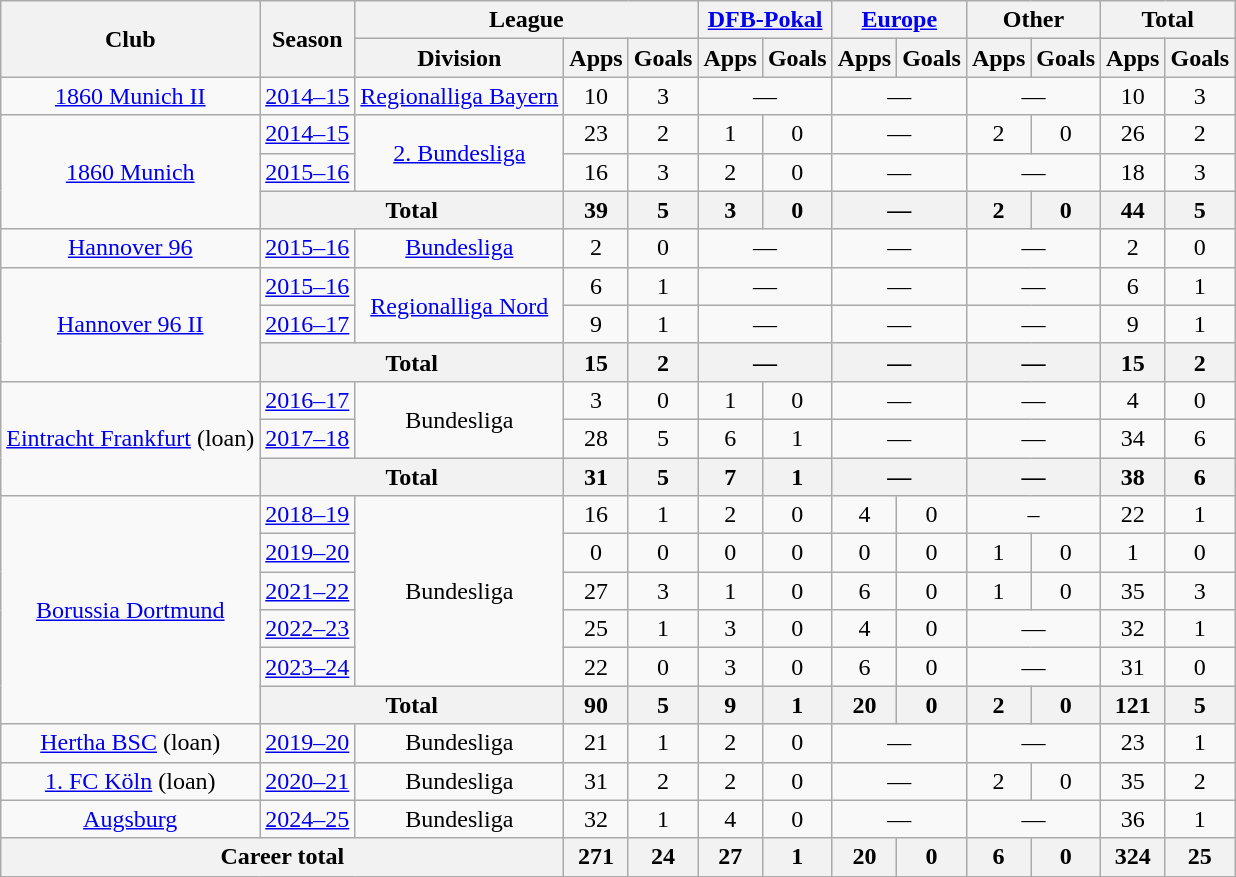<table class="wikitable" style="text-align:center">
<tr>
<th rowspan="2">Club</th>
<th rowspan="2">Season</th>
<th colspan="3">League</th>
<th colspan="2"><a href='#'>DFB-Pokal</a></th>
<th colspan="2"><a href='#'>Europe</a></th>
<th colspan="2">Other</th>
<th colspan="2">Total</th>
</tr>
<tr>
<th>Division</th>
<th>Apps</th>
<th>Goals</th>
<th>Apps</th>
<th>Goals</th>
<th>Apps</th>
<th>Goals</th>
<th>Apps</th>
<th>Goals</th>
<th>Apps</th>
<th>Goals</th>
</tr>
<tr>
<td><a href='#'>1860 Munich II</a></td>
<td><a href='#'>2014–15</a></td>
<td><a href='#'>Regionalliga Bayern</a></td>
<td>10</td>
<td>3</td>
<td colspan="2">—</td>
<td colspan="2">—</td>
<td colspan="2">—</td>
<td>10</td>
<td>3</td>
</tr>
<tr>
<td rowspan="3"><a href='#'>1860 Munich</a></td>
<td><a href='#'>2014–15</a></td>
<td rowspan="2"><a href='#'>2. Bundesliga</a></td>
<td>23</td>
<td>2</td>
<td>1</td>
<td>0</td>
<td colspan="2">—</td>
<td>2</td>
<td>0</td>
<td>26</td>
<td>2</td>
</tr>
<tr>
<td><a href='#'>2015–16</a></td>
<td>16</td>
<td>3</td>
<td>2</td>
<td>0</td>
<td colspan="2">—</td>
<td colspan="2">—</td>
<td>18</td>
<td>3</td>
</tr>
<tr>
<th colspan="2">Total</th>
<th>39</th>
<th>5</th>
<th>3</th>
<th>0</th>
<th colspan="2">—</th>
<th>2</th>
<th>0</th>
<th>44</th>
<th>5</th>
</tr>
<tr>
<td><a href='#'>Hannover 96</a></td>
<td><a href='#'>2015–16</a></td>
<td><a href='#'>Bundesliga</a></td>
<td>2</td>
<td>0</td>
<td colspan="2">—</td>
<td colspan="2">—</td>
<td colspan="2">—</td>
<td>2</td>
<td>0</td>
</tr>
<tr>
<td rowspan="3"><a href='#'>Hannover 96 II</a></td>
<td><a href='#'>2015–16</a></td>
<td rowspan="2"><a href='#'>Regionalliga Nord</a></td>
<td>6</td>
<td>1</td>
<td colspan="2">—</td>
<td colspan="2">—</td>
<td colspan="2">—</td>
<td>6</td>
<td>1</td>
</tr>
<tr>
<td><a href='#'>2016–17</a></td>
<td>9</td>
<td>1</td>
<td colspan="2">—</td>
<td colspan="2">—</td>
<td colspan="2">—</td>
<td>9</td>
<td>1</td>
</tr>
<tr>
<th colspan="2">Total</th>
<th>15</th>
<th>2</th>
<th colspan="2">—</th>
<th colspan="2">—</th>
<th colspan="2">—</th>
<th>15</th>
<th>2</th>
</tr>
<tr>
<td rowspan="3"><a href='#'>Eintracht Frankfurt</a> (loan)</td>
<td><a href='#'>2016–17</a></td>
<td rowspan="2">Bundesliga</td>
<td>3</td>
<td>0</td>
<td>1</td>
<td>0</td>
<td colspan="2">—</td>
<td colspan="2">—</td>
<td>4</td>
<td>0</td>
</tr>
<tr>
<td><a href='#'>2017–18</a></td>
<td>28</td>
<td>5</td>
<td>6</td>
<td>1</td>
<td colspan="2">—</td>
<td colspan="2">—</td>
<td>34</td>
<td>6</td>
</tr>
<tr>
<th colspan="2">Total</th>
<th>31</th>
<th>5</th>
<th>7</th>
<th>1</th>
<th colspan="2">—</th>
<th colspan="2">—</th>
<th>38</th>
<th>6</th>
</tr>
<tr>
<td rowspan="6"><a href='#'>Borussia Dortmund</a></td>
<td><a href='#'>2018–19</a></td>
<td rowspan="5">Bundesliga</td>
<td>16</td>
<td>1</td>
<td>2</td>
<td>0</td>
<td>4</td>
<td>0</td>
<td colspan="2">–</td>
<td>22</td>
<td>1</td>
</tr>
<tr>
<td><a href='#'>2019–20</a></td>
<td>0</td>
<td>0</td>
<td>0</td>
<td>0</td>
<td>0</td>
<td>0</td>
<td>1</td>
<td>0</td>
<td>1</td>
<td>0</td>
</tr>
<tr>
<td><a href='#'>2021–22</a></td>
<td>27</td>
<td>3</td>
<td>1</td>
<td>0</td>
<td>6</td>
<td>0</td>
<td>1</td>
<td>0</td>
<td>35</td>
<td>3</td>
</tr>
<tr>
<td><a href='#'>2022–23</a></td>
<td>25</td>
<td>1</td>
<td>3</td>
<td>0</td>
<td>4</td>
<td>0</td>
<td colspan="2">—</td>
<td>32</td>
<td>1</td>
</tr>
<tr>
<td><a href='#'>2023–24</a></td>
<td>22</td>
<td>0</td>
<td>3</td>
<td>0</td>
<td>6</td>
<td>0</td>
<td colspan="2">—</td>
<td>31</td>
<td>0</td>
</tr>
<tr>
<th colspan="2">Total</th>
<th>90</th>
<th>5</th>
<th>9</th>
<th>1</th>
<th>20</th>
<th>0</th>
<th>2</th>
<th>0</th>
<th>121</th>
<th>5</th>
</tr>
<tr>
<td><a href='#'>Hertha BSC</a> (loan)</td>
<td><a href='#'>2019–20</a></td>
<td>Bundesliga</td>
<td>21</td>
<td>1</td>
<td>2</td>
<td>0</td>
<td colspan="2">—</td>
<td colspan="2">—</td>
<td>23</td>
<td>1</td>
</tr>
<tr>
<td><a href='#'>1. FC Köln</a> (loan)</td>
<td><a href='#'>2020–21</a></td>
<td>Bundesliga</td>
<td>31</td>
<td>2</td>
<td>2</td>
<td>0</td>
<td colspan="2">—</td>
<td>2</td>
<td>0</td>
<td>35</td>
<td>2</td>
</tr>
<tr>
<td><a href='#'>Augsburg</a></td>
<td><a href='#'>2024–25</a></td>
<td>Bundesliga</td>
<td>32</td>
<td>1</td>
<td>4</td>
<td>0</td>
<td colspan="2">—</td>
<td colspan="2">—</td>
<td>36</td>
<td>1</td>
</tr>
<tr>
<th colspan="3">Career total</th>
<th>271</th>
<th>24</th>
<th>27</th>
<th>1</th>
<th>20</th>
<th>0</th>
<th>6</th>
<th>0</th>
<th>324</th>
<th>25</th>
</tr>
</table>
